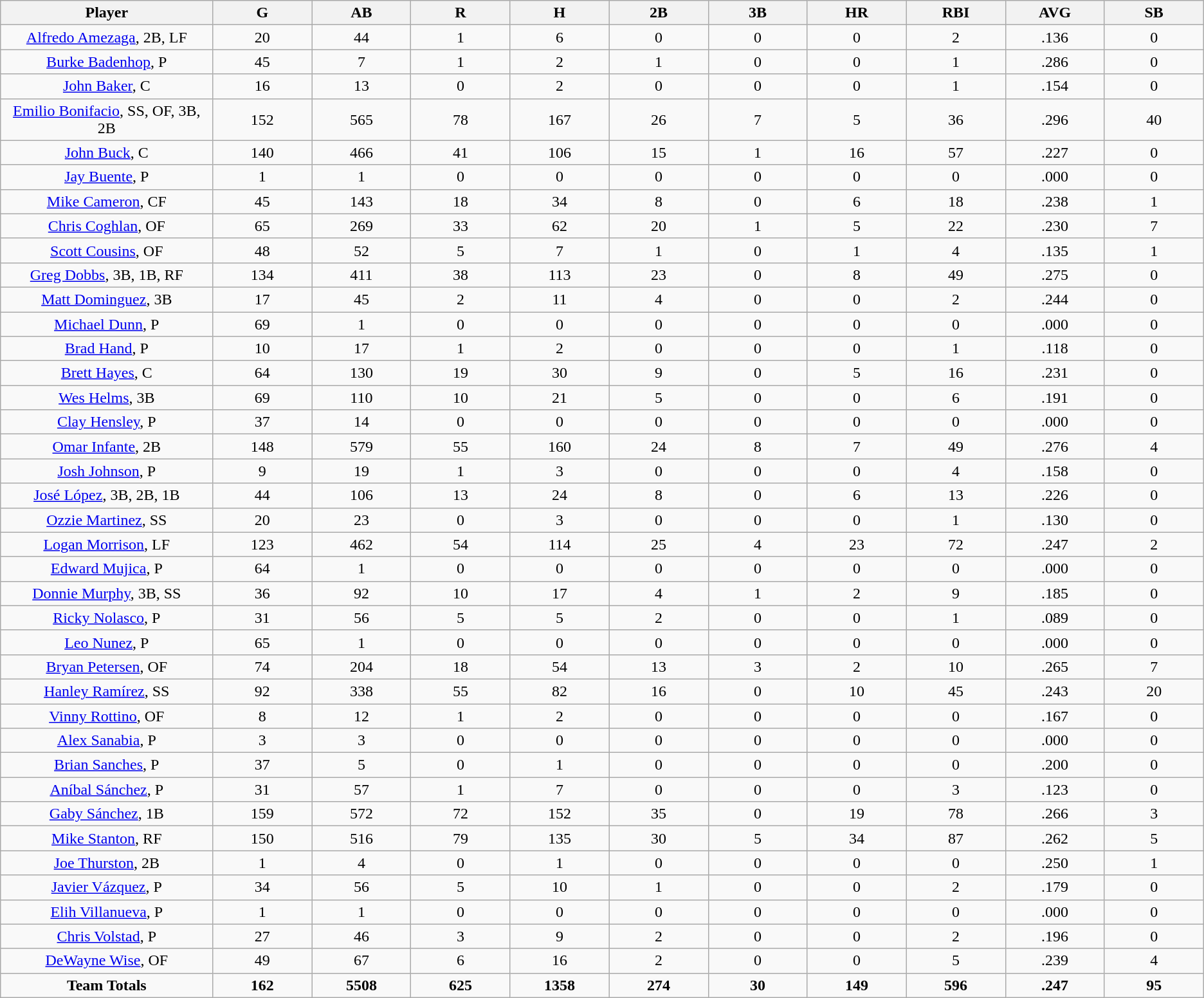<table class="wikitable sortable">
<tr>
<th bgcolor="#DDDDFF" width="15%">Player</th>
<th bgcolor="#DDDDFF" width="7%">G</th>
<th bgcolor="#DDDDFF" width="7%">AB</th>
<th bgcolor="#DDDDFF" width="7%">R</th>
<th bgcolor="#DDDDFF" width="7%">H</th>
<th bgcolor="#DDDDFF" width="7%">2B</th>
<th bgcolor="#DDDDFF" width="7%">3B</th>
<th bgcolor="#DDDDFF" width="7%">HR</th>
<th bgcolor="#DDDDFF" width="7%">RBI</th>
<th bgcolor="#DDDDFF" width="7%">AVG</th>
<th bgcolor="#DDDDFF" width="7%">SB</th>
</tr>
<tr align=center>
<td><a href='#'>Alfredo Amezaga</a>, 2B, LF</td>
<td>20</td>
<td>44</td>
<td>1</td>
<td>6</td>
<td>0</td>
<td>0</td>
<td>0</td>
<td>2</td>
<td>.136</td>
<td>0</td>
</tr>
<tr align=center>
<td><a href='#'>Burke Badenhop</a>, P</td>
<td>45</td>
<td>7</td>
<td>1</td>
<td>2</td>
<td>1</td>
<td>0</td>
<td>0</td>
<td>1</td>
<td>.286</td>
<td>0</td>
</tr>
<tr align=center>
<td><a href='#'>John Baker</a>, C</td>
<td>16</td>
<td>13</td>
<td>0</td>
<td>2</td>
<td>0</td>
<td>0</td>
<td>0</td>
<td>1</td>
<td>.154</td>
<td>0</td>
</tr>
<tr align=center>
<td><a href='#'>Emilio Bonifacio</a>, SS, OF, 3B, 2B</td>
<td>152</td>
<td>565</td>
<td>78</td>
<td>167</td>
<td>26</td>
<td>7</td>
<td>5</td>
<td>36</td>
<td>.296</td>
<td>40</td>
</tr>
<tr align=center>
<td><a href='#'>John Buck</a>, C</td>
<td>140</td>
<td>466</td>
<td>41</td>
<td>106</td>
<td>15</td>
<td>1</td>
<td>16</td>
<td>57</td>
<td>.227</td>
<td>0</td>
</tr>
<tr align=center>
<td><a href='#'>Jay Buente</a>, P</td>
<td>1</td>
<td>1</td>
<td>0</td>
<td>0</td>
<td>0</td>
<td>0</td>
<td>0</td>
<td>0</td>
<td>.000</td>
<td>0</td>
</tr>
<tr align=center>
<td><a href='#'>Mike Cameron</a>, CF</td>
<td>45</td>
<td>143</td>
<td>18</td>
<td>34</td>
<td>8</td>
<td>0</td>
<td>6</td>
<td>18</td>
<td>.238</td>
<td>1</td>
</tr>
<tr align=center>
<td><a href='#'>Chris Coghlan</a>, OF</td>
<td>65</td>
<td>269</td>
<td>33</td>
<td>62</td>
<td>20</td>
<td>1</td>
<td>5</td>
<td>22</td>
<td>.230</td>
<td>7</td>
</tr>
<tr align=center>
<td><a href='#'>Scott Cousins</a>, OF</td>
<td>48</td>
<td>52</td>
<td>5</td>
<td>7</td>
<td>1</td>
<td>0</td>
<td>1</td>
<td>4</td>
<td>.135</td>
<td>1</td>
</tr>
<tr align=center>
<td><a href='#'>Greg Dobbs</a>, 3B, 1B, RF</td>
<td>134</td>
<td>411</td>
<td>38</td>
<td>113</td>
<td>23</td>
<td>0</td>
<td>8</td>
<td>49</td>
<td>.275</td>
<td>0</td>
</tr>
<tr align=center>
<td><a href='#'>Matt Dominguez</a>, 3B</td>
<td>17</td>
<td>45</td>
<td>2</td>
<td>11</td>
<td>4</td>
<td>0</td>
<td>0</td>
<td>2</td>
<td>.244</td>
<td>0</td>
</tr>
<tr align=center>
<td><a href='#'>Michael Dunn</a>, P</td>
<td>69</td>
<td>1</td>
<td>0</td>
<td>0</td>
<td>0</td>
<td>0</td>
<td>0</td>
<td>0</td>
<td>.000</td>
<td>0</td>
</tr>
<tr align=center>
<td><a href='#'>Brad Hand</a>, P</td>
<td>10</td>
<td>17</td>
<td>1</td>
<td>2</td>
<td>0</td>
<td>0</td>
<td>0</td>
<td>1</td>
<td>.118</td>
<td>0</td>
</tr>
<tr align=center>
<td><a href='#'>Brett Hayes</a>, C</td>
<td>64</td>
<td>130</td>
<td>19</td>
<td>30</td>
<td>9</td>
<td>0</td>
<td>5</td>
<td>16</td>
<td>.231</td>
<td>0</td>
</tr>
<tr align=center>
<td><a href='#'>Wes Helms</a>, 3B</td>
<td>69</td>
<td>110</td>
<td>10</td>
<td>21</td>
<td>5</td>
<td>0</td>
<td>0</td>
<td>6</td>
<td>.191</td>
<td>0</td>
</tr>
<tr align=center>
<td><a href='#'>Clay Hensley</a>, P</td>
<td>37</td>
<td>14</td>
<td>0</td>
<td>0</td>
<td>0</td>
<td>0</td>
<td>0</td>
<td>0</td>
<td>.000</td>
<td>0</td>
</tr>
<tr align=center>
<td><a href='#'>Omar Infante</a>, 2B</td>
<td>148</td>
<td>579</td>
<td>55</td>
<td>160</td>
<td>24</td>
<td>8</td>
<td>7</td>
<td>49</td>
<td>.276</td>
<td>4</td>
</tr>
<tr align=center>
<td><a href='#'>Josh Johnson</a>, P</td>
<td>9</td>
<td>19</td>
<td>1</td>
<td>3</td>
<td>0</td>
<td>0</td>
<td>0</td>
<td>4</td>
<td>.158</td>
<td>0</td>
</tr>
<tr align=center>
<td><a href='#'>José López</a>, 3B, 2B, 1B</td>
<td>44</td>
<td>106</td>
<td>13</td>
<td>24</td>
<td>8</td>
<td>0</td>
<td>6</td>
<td>13</td>
<td>.226</td>
<td>0</td>
</tr>
<tr align=center>
<td><a href='#'>Ozzie Martinez</a>, SS</td>
<td>20</td>
<td>23</td>
<td>0</td>
<td>3</td>
<td>0</td>
<td>0</td>
<td>0</td>
<td>1</td>
<td>.130</td>
<td>0</td>
</tr>
<tr align=center>
<td><a href='#'>Logan Morrison</a>, LF</td>
<td>123</td>
<td>462</td>
<td>54</td>
<td>114</td>
<td>25</td>
<td>4</td>
<td>23</td>
<td>72</td>
<td>.247</td>
<td>2</td>
</tr>
<tr align=center>
<td><a href='#'>Edward Mujica</a>, P</td>
<td>64</td>
<td>1</td>
<td>0</td>
<td>0</td>
<td>0</td>
<td>0</td>
<td>0</td>
<td>0</td>
<td>.000</td>
<td>0</td>
</tr>
<tr align=center>
<td><a href='#'>Donnie Murphy</a>, 3B, SS</td>
<td>36</td>
<td>92</td>
<td>10</td>
<td>17</td>
<td>4</td>
<td>1</td>
<td>2</td>
<td>9</td>
<td>.185</td>
<td>0</td>
</tr>
<tr align=center>
<td><a href='#'>Ricky Nolasco</a>, P</td>
<td>31</td>
<td>56</td>
<td>5</td>
<td>5</td>
<td>2</td>
<td>0</td>
<td>0</td>
<td>1</td>
<td>.089</td>
<td>0</td>
</tr>
<tr align=center>
<td><a href='#'>Leo Nunez</a>, P</td>
<td>65</td>
<td>1</td>
<td>0</td>
<td>0</td>
<td>0</td>
<td>0</td>
<td>0</td>
<td>0</td>
<td>.000</td>
<td>0</td>
</tr>
<tr align=center>
<td><a href='#'>Bryan Petersen</a>, OF</td>
<td>74</td>
<td>204</td>
<td>18</td>
<td>54</td>
<td>13</td>
<td>3</td>
<td>2</td>
<td>10</td>
<td>.265</td>
<td>7</td>
</tr>
<tr align=center>
<td><a href='#'>Hanley Ramírez</a>, SS</td>
<td>92</td>
<td>338</td>
<td>55</td>
<td>82</td>
<td>16</td>
<td>0</td>
<td>10</td>
<td>45</td>
<td>.243</td>
<td>20</td>
</tr>
<tr align=center>
<td><a href='#'>Vinny Rottino</a>, OF</td>
<td>8</td>
<td>12</td>
<td>1</td>
<td>2</td>
<td>0</td>
<td>0</td>
<td>0</td>
<td>0</td>
<td>.167</td>
<td>0</td>
</tr>
<tr align=center>
<td><a href='#'>Alex Sanabia</a>, P</td>
<td>3</td>
<td>3</td>
<td>0</td>
<td>0</td>
<td>0</td>
<td>0</td>
<td>0</td>
<td>0</td>
<td>.000</td>
<td>0</td>
</tr>
<tr align=center>
<td><a href='#'>Brian Sanches</a>, P</td>
<td>37</td>
<td>5</td>
<td>0</td>
<td>1</td>
<td>0</td>
<td>0</td>
<td>0</td>
<td>0</td>
<td>.200</td>
<td>0</td>
</tr>
<tr align=center>
<td><a href='#'>Aníbal Sánchez</a>, P</td>
<td>31</td>
<td>57</td>
<td>1</td>
<td>7</td>
<td>0</td>
<td>0</td>
<td>0</td>
<td>3</td>
<td>.123</td>
<td>0</td>
</tr>
<tr align=center>
<td><a href='#'>Gaby Sánchez</a>, 1B</td>
<td>159</td>
<td>572</td>
<td>72</td>
<td>152</td>
<td>35</td>
<td>0</td>
<td>19</td>
<td>78</td>
<td>.266</td>
<td>3</td>
</tr>
<tr align=center>
<td><a href='#'>Mike Stanton</a>, RF</td>
<td>150</td>
<td>516</td>
<td>79</td>
<td>135</td>
<td>30</td>
<td>5</td>
<td>34</td>
<td>87</td>
<td>.262</td>
<td>5</td>
</tr>
<tr align=center>
<td><a href='#'>Joe Thurston</a>, 2B</td>
<td>1</td>
<td>4</td>
<td>0</td>
<td>1</td>
<td>0</td>
<td>0</td>
<td>0</td>
<td>0</td>
<td>.250</td>
<td>1</td>
</tr>
<tr align=center>
<td><a href='#'>Javier Vázquez</a>, P</td>
<td>34</td>
<td>56</td>
<td>5</td>
<td>10</td>
<td>1</td>
<td>0</td>
<td>0</td>
<td>2</td>
<td>.179</td>
<td>0</td>
</tr>
<tr align=center>
<td><a href='#'>Elih Villanueva</a>, P</td>
<td>1</td>
<td>1</td>
<td>0</td>
<td>0</td>
<td>0</td>
<td>0</td>
<td>0</td>
<td>0</td>
<td>.000</td>
<td>0</td>
</tr>
<tr align=center>
<td><a href='#'>Chris Volstad</a>, P</td>
<td>27</td>
<td>46</td>
<td>3</td>
<td>9</td>
<td>2</td>
<td>0</td>
<td>0</td>
<td>2</td>
<td>.196</td>
<td>0</td>
</tr>
<tr align=center>
<td><a href='#'>DeWayne Wise</a>, OF</td>
<td>49</td>
<td>67</td>
<td>6</td>
<td>16</td>
<td>2</td>
<td>0</td>
<td>0</td>
<td>5</td>
<td>.239</td>
<td>4</td>
</tr>
<tr align=center>
<td><strong>Team Totals</strong></td>
<td><strong>162</strong></td>
<td><strong>5508</strong></td>
<td><strong>625</strong></td>
<td><strong>1358</strong></td>
<td><strong>274</strong></td>
<td><strong>30</strong></td>
<td><strong>149</strong></td>
<td><strong>596</strong></td>
<td><strong>.247</strong></td>
<td><strong>95</strong></td>
</tr>
</table>
